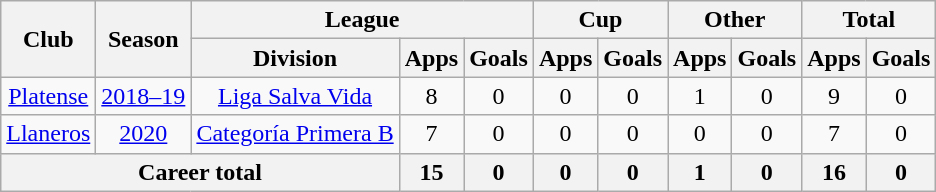<table class=wikitable style=text-align:center>
<tr>
<th rowspan="2">Club</th>
<th rowspan="2">Season</th>
<th colspan="3">League</th>
<th colspan="2">Cup</th>
<th colspan="2">Other</th>
<th colspan="2">Total</th>
</tr>
<tr>
<th>Division</th>
<th>Apps</th>
<th>Goals</th>
<th>Apps</th>
<th>Goals</th>
<th>Apps</th>
<th>Goals</th>
<th>Apps</th>
<th>Goals</th>
</tr>
<tr>
<td><a href='#'>Platense</a></td>
<td><a href='#'>2018–19</a></td>
<td><a href='#'>Liga Salva Vida</a></td>
<td>8</td>
<td>0</td>
<td>0</td>
<td>0</td>
<td>1</td>
<td>0</td>
<td>9</td>
<td>0</td>
</tr>
<tr>
<td><a href='#'>Llaneros</a></td>
<td><a href='#'>2020</a></td>
<td><a href='#'>Categoría Primera B</a></td>
<td>7</td>
<td>0</td>
<td>0</td>
<td>0</td>
<td>0</td>
<td>0</td>
<td>7</td>
<td>0</td>
</tr>
<tr>
<th colspan="3"><strong>Career total</strong></th>
<th>15</th>
<th>0</th>
<th>0</th>
<th>0</th>
<th>1</th>
<th>0</th>
<th>16</th>
<th>0</th>
</tr>
</table>
